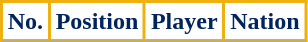<table class="wikitable sortable">
<tr>
<th style="background:#FFFFFF; color:#00245D; border:2px solid #EEB111;" scope="col">No.</th>
<th style="background:#FFFFFF; color:#00245D; border:2px solid #EEB111;" scope="col">Position</th>
<th style="background:#FFFFFF; color:#00245D; border:2px solid #EEB111;" scope="col">Player</th>
<th style="background:#FFFFFF; color:#00245D; border:2px solid #EEB111;" scope="col">Nation</th>
</tr>
<tr>
</tr>
</table>
